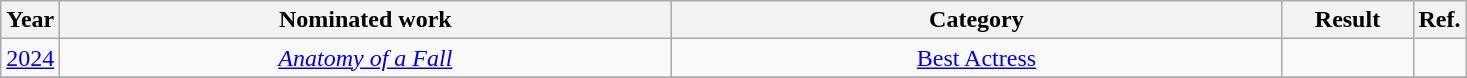<table class="wikitable sortable">
<tr>
<th scope="col" style="width:1em;">Year</th>
<th scope="col" style="width:25em;">Nominated work</th>
<th scope="col" style="width:25em;">Category</th>
<th scope="col" style="width:5em;">Result</th>
<th scope="col" style="width:1em;">Ref.</th>
</tr>
<tr>
<td><a href='#'>2024</a></td>
<td align="center"><em><a href='#'>Anatomy of a Fall</a></em></td>
<td align="center"><a href='#'>Best Actress</a></td>
<td></td>
<td align="center"></td>
</tr>
<tr>
</tr>
</table>
